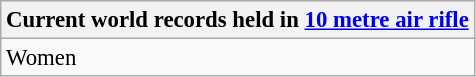<table class="wikitable" style="font-size: 95%;">
<tr>
<th colspan=7>Current world records held in <a href='#'>10 metre air rifle</a></th>
</tr>
<tr>
<td rowspan="2">Women<br></td>
</tr>
<tr>
</tr>
</table>
